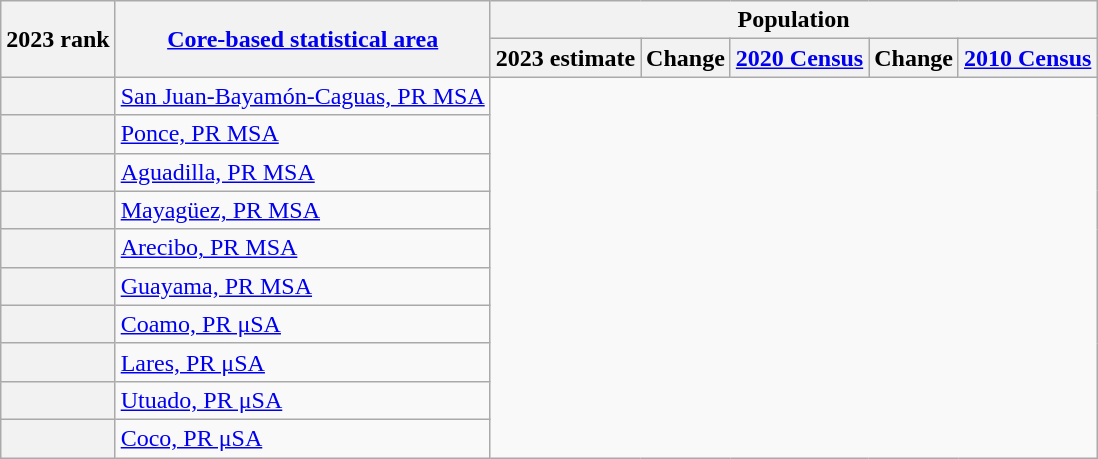<table class="wikitable sortable">
<tr>
<th scope=col rowspan=2>2023 rank</th>
<th scope=col rowspan=2><a href='#'>Core-based statistical area</a></th>
<th colspan=5>Population</th>
</tr>
<tr>
<th scope=col>2023 estimate</th>
<th scope=col>Change</th>
<th scope=col><a href='#'>2020 Census</a></th>
<th scope=col>Change</th>
<th scope=col><a href='#'>2010 Census</a></th>
</tr>
<tr>
<th scope=row></th>
<td><a href='#'>San Juan-Bayamón-Caguas, PR MSA</a><br></td>
</tr>
<tr>
<th scope=row></th>
<td><a href='#'>Ponce, PR MSA</a><br></td>
</tr>
<tr>
<th scope=row></th>
<td><a href='#'>Aguadilla, PR MSA</a><br></td>
</tr>
<tr>
<th scope=row></th>
<td><a href='#'>Mayagüez, PR MSA</a><br></td>
</tr>
<tr>
<th scope=row></th>
<td><a href='#'>Arecibo, PR MSA</a><br></td>
</tr>
<tr>
<th scope=row></th>
<td><a href='#'>Guayama, PR MSA</a><br></td>
</tr>
<tr>
<th scope=row></th>
<td><a href='#'>Coamo, PR μSA</a><br></td>
</tr>
<tr>
<th scope=row></th>
<td><a href='#'>Lares, PR μSA</a><br></td>
</tr>
<tr>
<th scope=row></th>
<td><a href='#'>Utuado, PR μSA</a><br></td>
</tr>
<tr>
<th scope=row></th>
<td><a href='#'>Coco, PR μSA</a><br></td>
</tr>
</table>
